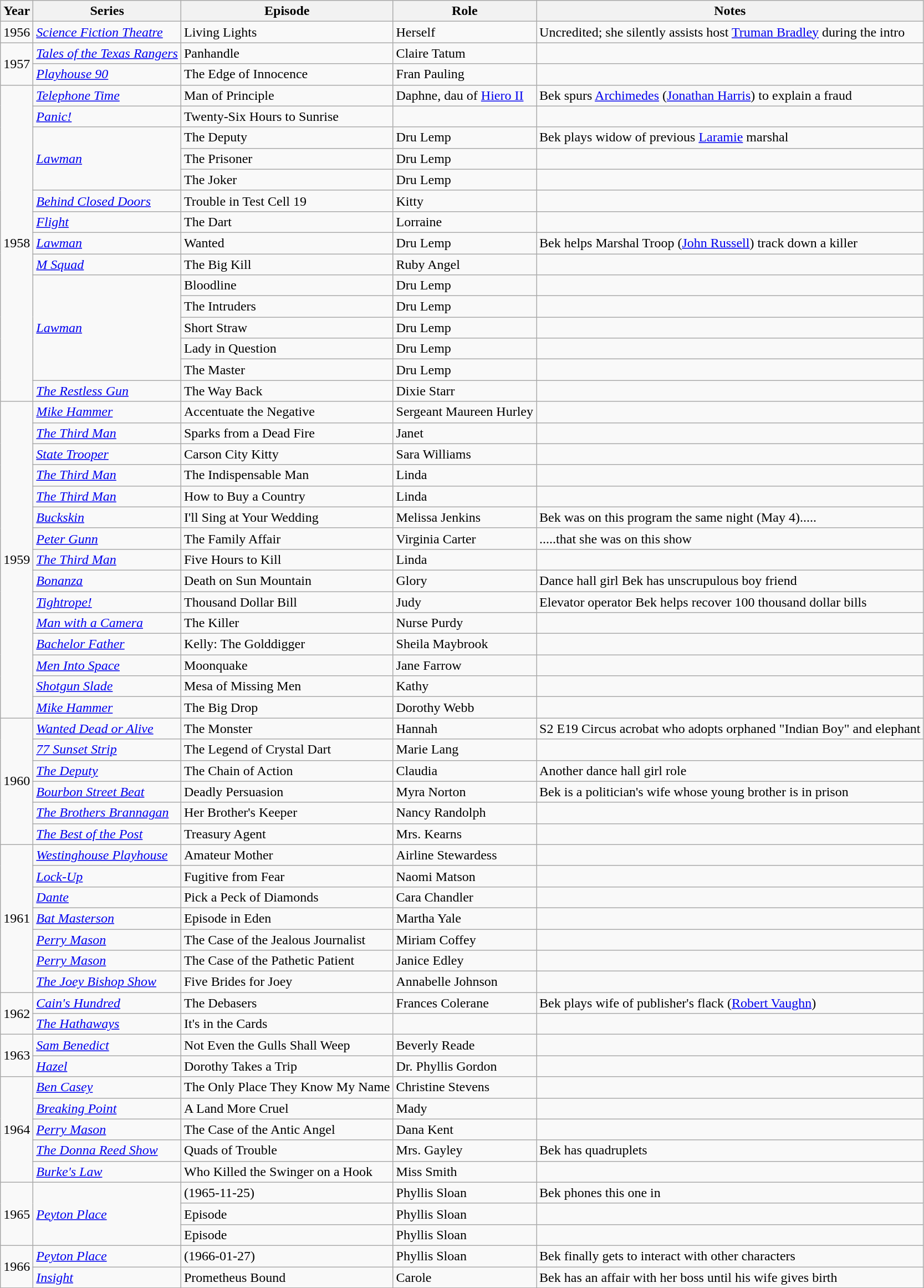<table class="wikitable sortable plainrowheaders">
<tr>
<th scope="col">Year</th>
<th scope="col">Series</th>
<th scope="col">Episode</th>
<th scope="col">Role</th>
<th scope="col">Notes</th>
</tr>
<tr>
<td>1956</td>
<td><em><a href='#'>Science Fiction Theatre</a></em></td>
<td>Living Lights</td>
<td>Herself</td>
<td>Uncredited; she silently assists host <a href='#'>Truman Bradley</a> during the intro</td>
</tr>
<tr>
<td rowspan=2>1957</td>
<td><em><a href='#'>Tales of the Texas Rangers</a></em></td>
<td>Panhandle</td>
<td>Claire Tatum</td>
<td></td>
</tr>
<tr>
<td><em><a href='#'>Playhouse 90</a></em></td>
<td>The Edge of Innocence</td>
<td>Fran Pauling</td>
<td></td>
</tr>
<tr>
<td rowspan=15>1958</td>
<td><em><a href='#'>Telephone Time</a></em></td>
<td>Man of Principle</td>
<td>Daphne, dau of <a href='#'>Hiero II</a></td>
<td>Bek spurs <a href='#'>Archimedes</a> (<a href='#'>Jonathan Harris</a>) to explain a fraud</td>
</tr>
<tr>
<td><em><a href='#'>Panic!</a></em></td>
<td>Twenty-Six Hours to Sunrise</td>
<td></td>
<td></td>
</tr>
<tr>
<td rowspan=3><em><a href='#'>Lawman</a></em></td>
<td>The Deputy</td>
<td>Dru Lemp</td>
<td>Bek plays widow of previous <a href='#'>Laramie</a> marshal</td>
</tr>
<tr>
<td>The Prisoner</td>
<td>Dru Lemp</td>
<td></td>
</tr>
<tr>
<td>The Joker</td>
<td>Dru Lemp</td>
<td></td>
</tr>
<tr>
<td><em><a href='#'>Behind Closed Doors</a></em></td>
<td>Trouble in Test Cell 19</td>
<td>Kitty</td>
<td></td>
</tr>
<tr>
<td><em><a href='#'>Flight</a></em></td>
<td>The Dart</td>
<td>Lorraine</td>
<td></td>
</tr>
<tr>
<td><em><a href='#'>Lawman</a></em></td>
<td>Wanted</td>
<td>Dru Lemp</td>
<td>Bek helps Marshal Troop (<a href='#'>John Russell</a>) track down a killer</td>
</tr>
<tr>
<td><em><a href='#'>M Squad</a></em></td>
<td>The Big Kill</td>
<td>Ruby Angel</td>
<td></td>
</tr>
<tr>
<td rowspan=5><em><a href='#'>Lawman</a></em></td>
<td>Bloodline</td>
<td>Dru Lemp</td>
<td></td>
</tr>
<tr>
<td>The Intruders</td>
<td>Dru Lemp</td>
<td></td>
</tr>
<tr>
<td>Short Straw</td>
<td>Dru Lemp</td>
<td></td>
</tr>
<tr>
<td>Lady in Question</td>
<td>Dru Lemp</td>
<td></td>
</tr>
<tr>
<td>The Master</td>
<td>Dru Lemp</td>
<td></td>
</tr>
<tr>
<td><em><a href='#'>The Restless Gun</a></em></td>
<td>The Way Back</td>
<td>Dixie Starr</td>
<td></td>
</tr>
<tr>
<td rowspan=15>1959</td>
<td><em><a href='#'>Mike Hammer</a></em></td>
<td>Accentuate the Negative</td>
<td>Sergeant Maureen Hurley</td>
<td></td>
</tr>
<tr>
<td><em><a href='#'>The Third Man</a></em></td>
<td>Sparks from a Dead Fire</td>
<td>Janet</td>
<td></td>
</tr>
<tr>
<td><em><a href='#'>State Trooper</a></em></td>
<td>Carson City Kitty</td>
<td>Sara Williams</td>
<td></td>
</tr>
<tr>
<td><em><a href='#'>The Third Man</a></em></td>
<td>The Indispensable Man</td>
<td>Linda</td>
<td></td>
</tr>
<tr>
<td><em><a href='#'>The Third Man</a></em></td>
<td>How to Buy a Country</td>
<td>Linda</td>
<td></td>
</tr>
<tr>
<td><em><a href='#'>Buckskin</a></em></td>
<td>I'll Sing at Your Wedding</td>
<td>Melissa Jenkins</td>
<td>Bek was on this program the same night (May 4).....</td>
</tr>
<tr>
<td><em><a href='#'>Peter Gunn</a></em></td>
<td>The Family Affair</td>
<td>Virginia Carter</td>
<td>.....that she was on this show </td>
</tr>
<tr>
<td><em><a href='#'>The Third Man</a></em></td>
<td>Five Hours to Kill</td>
<td>Linda</td>
<td></td>
</tr>
<tr>
<td><em><a href='#'>Bonanza</a></em></td>
<td>Death on Sun Mountain</td>
<td>Glory</td>
<td>Dance hall girl Bek has unscrupulous boy friend</td>
</tr>
<tr>
<td><em><a href='#'>Tightrope!</a></em></td>
<td>Thousand Dollar Bill</td>
<td>Judy</td>
<td>Elevator operator Bek helps recover 100 thousand dollar bills</td>
</tr>
<tr>
<td><em><a href='#'>Man with a Camera</a></em></td>
<td>The Killer</td>
<td>Nurse Purdy</td>
<td></td>
</tr>
<tr>
<td><em><a href='#'>Bachelor Father</a></em></td>
<td>Kelly: The Golddigger</td>
<td>Sheila Maybrook</td>
<td></td>
</tr>
<tr>
<td><em><a href='#'>Men Into Space</a></em></td>
<td>Moonquake</td>
<td>Jane Farrow</td>
<td></td>
</tr>
<tr>
<td><em><a href='#'>Shotgun Slade</a></em></td>
<td>Mesa of Missing Men</td>
<td>Kathy</td>
<td></td>
</tr>
<tr>
<td><em><a href='#'>Mike Hammer</a></em></td>
<td>The Big Drop</td>
<td>Dorothy Webb</td>
<td></td>
</tr>
<tr>
<td rowspan=6>1960</td>
<td><em><a href='#'>Wanted Dead or Alive</a></em></td>
<td>The Monster</td>
<td>Hannah</td>
<td>S2 E19 Circus acrobat who adopts orphaned "Indian Boy" and elephant</td>
</tr>
<tr>
<td><em><a href='#'>77 Sunset Strip</a></em></td>
<td>The Legend of Crystal Dart</td>
<td>Marie Lang</td>
<td></td>
</tr>
<tr>
<td><em><a href='#'>The Deputy</a></em></td>
<td>The Chain of Action</td>
<td>Claudia</td>
<td>Another dance hall girl role</td>
</tr>
<tr>
<td><em><a href='#'>Bourbon Street Beat</a></em></td>
<td>Deadly Persuasion</td>
<td>Myra Norton</td>
<td>Bek is a politician's wife whose young brother is in prison</td>
</tr>
<tr>
<td><em><a href='#'>The Brothers Brannagan</a></em></td>
<td>Her Brother's Keeper</td>
<td>Nancy Randolph</td>
<td></td>
</tr>
<tr>
<td><em><a href='#'>The Best of the Post</a></em></td>
<td>Treasury Agent</td>
<td>Mrs. Kearns</td>
<td></td>
</tr>
<tr>
<td rowspan=7>1961</td>
<td><em><a href='#'>Westinghouse Playhouse</a></em></td>
<td>Amateur Mother</td>
<td>Airline Stewardess</td>
<td></td>
</tr>
<tr>
<td><em><a href='#'>Lock-Up</a></em></td>
<td>Fugitive from Fear</td>
<td>Naomi Matson</td>
<td></td>
</tr>
<tr>
<td><em><a href='#'>Dante</a></em></td>
<td>Pick a Peck of Diamonds</td>
<td>Cara Chandler</td>
<td></td>
</tr>
<tr>
<td><em><a href='#'>Bat Masterson</a></em></td>
<td>Episode in Eden</td>
<td>Martha Yale</td>
<td></td>
</tr>
<tr>
<td><em><a href='#'>Perry Mason</a></em></td>
<td>The Case of the Jealous Journalist</td>
<td>Miriam Coffey</td>
<td></td>
</tr>
<tr>
<td><em><a href='#'>Perry Mason</a></em></td>
<td>The Case of the Pathetic Patient</td>
<td>Janice Edley</td>
<td></td>
</tr>
<tr>
<td><em><a href='#'>The Joey Bishop Show</a></em></td>
<td>Five Brides for Joey</td>
<td>Annabelle Johnson</td>
<td></td>
</tr>
<tr>
<td rowspan=2>1962</td>
<td><em><a href='#'>Cain's Hundred</a></em></td>
<td>The Debasers</td>
<td>Frances Colerane</td>
<td>Bek plays wife of publisher's flack (<a href='#'>Robert Vaughn</a>)</td>
</tr>
<tr>
<td><em><a href='#'>The Hathaways</a></em></td>
<td>It's in the Cards</td>
<td></td>
<td></td>
</tr>
<tr>
<td rowspan=2>1963</td>
<td><em><a href='#'>Sam Benedict</a></em></td>
<td>Not Even the Gulls Shall Weep</td>
<td>Beverly Reade</td>
<td></td>
</tr>
<tr>
<td><em><a href='#'>Hazel</a></em></td>
<td>Dorothy Takes a Trip</td>
<td>Dr. Phyllis Gordon</td>
<td></td>
</tr>
<tr>
<td rowspan=5>1964</td>
<td><em><a href='#'>Ben Casey</a></em></td>
<td>The Only Place They Know My Name</td>
<td>Christine Stevens</td>
<td></td>
</tr>
<tr>
<td><em><a href='#'>Breaking Point</a></em></td>
<td>A Land More Cruel</td>
<td>Mady</td>
<td></td>
</tr>
<tr>
<td><em><a href='#'>Perry Mason</a></em></td>
<td>The Case of the Antic Angel</td>
<td>Dana Kent</td>
<td></td>
</tr>
<tr>
<td><em><a href='#'>The Donna Reed Show</a></em></td>
<td>Quads of Trouble</td>
<td>Mrs. Gayley</td>
<td>Bek has quadruplets</td>
</tr>
<tr>
<td><em><a href='#'>Burke's Law</a></em></td>
<td>Who Killed the Swinger on a Hook</td>
<td>Miss Smith</td>
<td></td>
</tr>
<tr>
<td rowspan=3>1965</td>
<td rowspan=3><em><a href='#'>Peyton Place</a></em></td>
<td>(1965-11-25)</td>
<td>Phyllis Sloan</td>
<td>Bek phones this one in</td>
</tr>
<tr>
<td>Episode</td>
<td>Phyllis Sloan</td>
<td></td>
</tr>
<tr>
<td>Episode</td>
<td>Phyllis Sloan</td>
<td></td>
</tr>
<tr>
<td rowspan=2>1966</td>
<td><em><a href='#'>Peyton Place</a></em></td>
<td>(1966-01-27)</td>
<td>Phyllis Sloan</td>
<td>Bek finally gets to interact with other characters</td>
</tr>
<tr>
<td><em><a href='#'>Insight</a></em></td>
<td>Prometheus Bound</td>
<td>Carole</td>
<td>Bek has an affair with her boss until his wife gives birth</td>
</tr>
<tr>
</tr>
</table>
